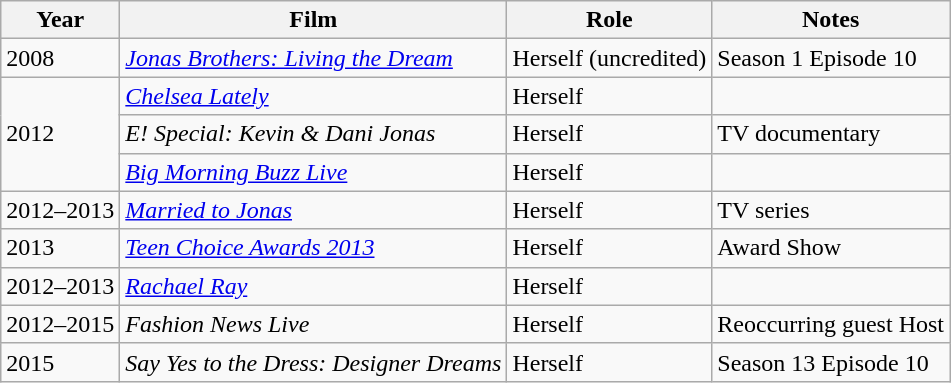<table class="wikitable sortable">
<tr>
<th>Year</th>
<th>Film</th>
<th>Role</th>
<th class="unsortable">Notes</th>
</tr>
<tr>
<td>2008</td>
<td><em><a href='#'>Jonas Brothers: Living the Dream</a></em></td>
<td>Herself (uncredited)</td>
<td>Season 1 Episode 10</td>
</tr>
<tr>
<td rowspan="3">2012</td>
<td><em><a href='#'>Chelsea Lately</a></em></td>
<td>Herself</td>
<td></td>
</tr>
<tr>
<td><em>E! Special: Kevin & Dani Jonas</em></td>
<td>Herself</td>
<td>TV documentary</td>
</tr>
<tr>
<td><em><a href='#'>Big Morning Buzz Live</a></em></td>
<td>Herself</td>
<td></td>
</tr>
<tr>
<td>2012–2013</td>
<td><em><a href='#'>Married to Jonas</a></em></td>
<td>Herself</td>
<td>TV series</td>
</tr>
<tr>
<td>2013</td>
<td><em><a href='#'>Teen Choice Awards 2013</a></em></td>
<td>Herself</td>
<td>Award Show</td>
</tr>
<tr>
<td>2012–2013</td>
<td><em><a href='#'>Rachael Ray</a></em></td>
<td>Herself</td>
<td></td>
</tr>
<tr>
<td>2012–2015</td>
<td><em>Fashion News Live</em></td>
<td>Herself</td>
<td>Reoccurring guest Host</td>
</tr>
<tr>
<td>2015</td>
<td><em>Say Yes to the Dress: Designer Dreams</em></td>
<td>Herself</td>
<td>Season 13 Episode 10</td>
</tr>
</table>
